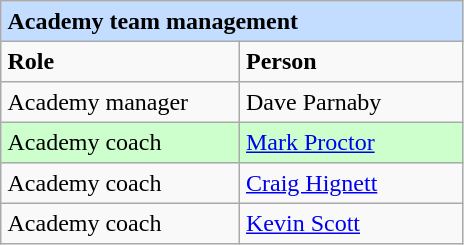<table border="2" cellpadding="4" cellspacing="0" style="text-align:left; margin: 1em 1em 1em 0; background: #f9f9f9; border: 1px #aaa solid; border-collapse: collapse;">
<tr>
<th colspan=2 style="background:#C2DDFF">Academy team management</th>
</tr>
<tr>
<th width=150px>Role</th>
<th width=140px>Person</th>
</tr>
<tr>
<td>Academy manager</td>
<td> Dave Parnaby</td>
</tr>
<tr style="background:#CCFFCC">
<td>Academy coach</td>
<td> <a href='#'>Mark Proctor</a></td>
</tr>
<tr>
<td>Academy coach</td>
<td> <a href='#'>Craig Hignett</a></td>
</tr>
<tr>
<td>Academy coach</td>
<td> <a href='#'>Kevin Scott</a></td>
</tr>
</table>
